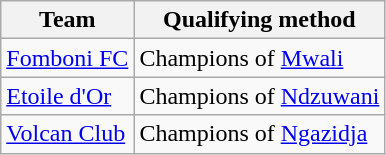<table class="wikitable sortable">
<tr>
<th>Team</th>
<th>Qualifying method</th>
</tr>
<tr>
<td><a href='#'>Fomboni FC</a></td>
<td>Champions of <a href='#'>Mwali</a></td>
</tr>
<tr>
<td><a href='#'>Etoile d'Or</a></td>
<td>Champions of <a href='#'>Ndzuwani</a></td>
</tr>
<tr>
<td><a href='#'>Volcan Club</a></td>
<td>Champions of <a href='#'>Ngazidja</a></td>
</tr>
</table>
